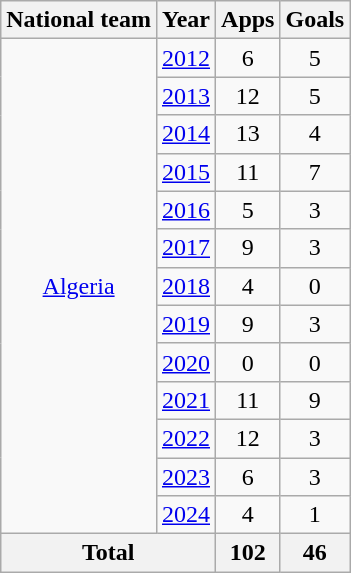<table class="wikitable" style="text-align:center">
<tr>
<th>National team</th>
<th>Year</th>
<th>Apps</th>
<th>Goals</th>
</tr>
<tr>
<td rowspan="13"><a href='#'>Algeria</a></td>
<td><a href='#'>2012</a></td>
<td>6</td>
<td>5</td>
</tr>
<tr>
<td><a href='#'>2013</a></td>
<td>12</td>
<td>5</td>
</tr>
<tr>
<td><a href='#'>2014</a></td>
<td>13</td>
<td>4</td>
</tr>
<tr>
<td><a href='#'>2015</a></td>
<td>11</td>
<td>7</td>
</tr>
<tr>
<td><a href='#'>2016</a></td>
<td>5</td>
<td>3</td>
</tr>
<tr>
<td><a href='#'>2017</a></td>
<td>9</td>
<td>3</td>
</tr>
<tr>
<td><a href='#'>2018</a></td>
<td>4</td>
<td>0</td>
</tr>
<tr>
<td><a href='#'>2019</a></td>
<td>9</td>
<td>3</td>
</tr>
<tr>
<td><a href='#'>2020</a></td>
<td>0</td>
<td>0</td>
</tr>
<tr>
<td><a href='#'>2021</a></td>
<td>11</td>
<td>9</td>
</tr>
<tr>
<td><a href='#'>2022</a></td>
<td>12</td>
<td>3</td>
</tr>
<tr>
<td><a href='#'>2023</a></td>
<td>6</td>
<td>3</td>
</tr>
<tr>
<td><a href='#'>2024</a></td>
<td>4</td>
<td>1</td>
</tr>
<tr>
<th colspan="2">Total</th>
<th>102</th>
<th>46</th>
</tr>
</table>
